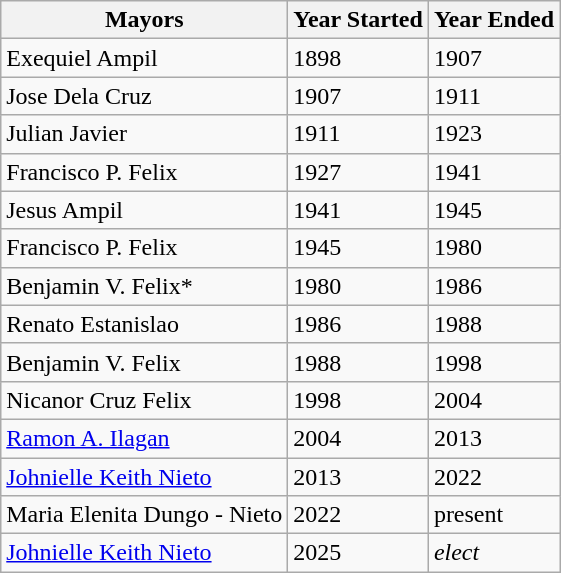<table class=wikitable>
<tr>
<th>Mayors</th>
<th>Year Started</th>
<th>Year Ended</th>
</tr>
<tr>
<td>Exequiel Ampil</td>
<td>1898</td>
<td>1907</td>
</tr>
<tr>
<td>Jose Dela Cruz</td>
<td>1907</td>
<td>1911</td>
</tr>
<tr>
<td>Julian Javier</td>
<td>1911</td>
<td>1923</td>
</tr>
<tr Sofronio C. Francisco // 1923 //1927>
<td>Francisco P. Felix</td>
<td>1927</td>
<td>1941</td>
</tr>
<tr>
<td>Jesus Ampil</td>
<td>1941</td>
<td>1945</td>
</tr>
<tr>
<td>Francisco P. Felix</td>
<td>1945</td>
<td>1980</td>
</tr>
<tr>
<td>Benjamin V. Felix*</td>
<td>1980</td>
<td>1986</td>
</tr>
<tr>
<td>Renato Estanislao</td>
<td>1986</td>
<td>1988</td>
</tr>
<tr>
<td>Benjamin V. Felix</td>
<td>1988</td>
<td>1998</td>
</tr>
<tr>
<td>Nicanor Cruz Felix</td>
<td>1998</td>
<td>2004</td>
</tr>
<tr>
<td><a href='#'>Ramon A. Ilagan</a></td>
<td>2004</td>
<td>2013</td>
</tr>
<tr>
<td><a href='#'>Johnielle Keith Nieto</a></td>
<td>2013</td>
<td>2022</td>
</tr>
<tr>
<td>Maria Elenita Dungo - Nieto</td>
<td>2022</td>
<td>present</td>
</tr>
<tr>
<td><a href='#'>Johnielle Keith Nieto</a></td>
<td>2025</td>
<td><em>elect</em></td>
</tr>
</table>
